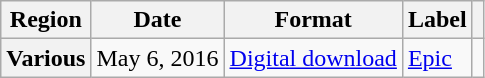<table class="wikitable plainrowheaders">
<tr>
<th scope="col">Region</th>
<th scope="col">Date</th>
<th scope="col">Format</th>
<th scope="col">Label</th>
<th scope="col"></th>
</tr>
<tr>
<th scope="row">Various</th>
<td>May 6, 2016</td>
<td><a href='#'>Digital download</a></td>
<td><a href='#'>Epic</a></td>
<td></td>
</tr>
</table>
